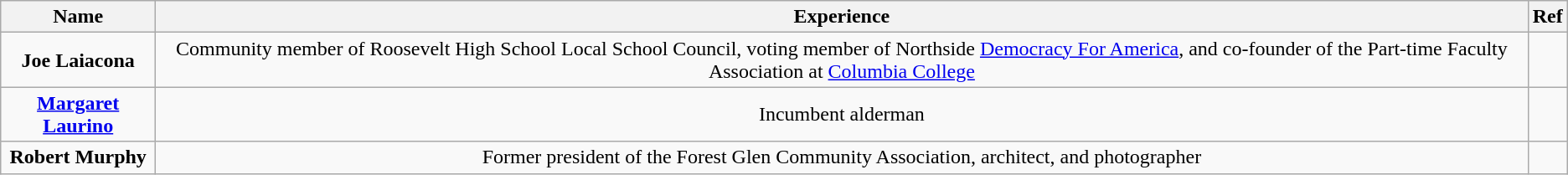<table class="wikitable" style="text-align:center">
<tr>
<th>Name</th>
<th>Experience</th>
<th>Ref</th>
</tr>
<tr>
<td><strong>Joe Laiacona</strong></td>
<td>Community member of Roosevelt High School Local School Council, voting member of Northside <a href='#'>Democracy For America</a>, and co-founder of the Part-time Faculty Association at <a href='#'>Columbia College</a></td>
<td></td>
</tr>
<tr>
<td><strong><a href='#'>Margaret Laurino</a></strong></td>
<td>Incumbent alderman</td>
<td></td>
</tr>
<tr>
<td><strong>Robert Murphy</strong></td>
<td>Former president of the Forest Glen Community Association, architect, and photographer</td>
<td></td>
</tr>
</table>
